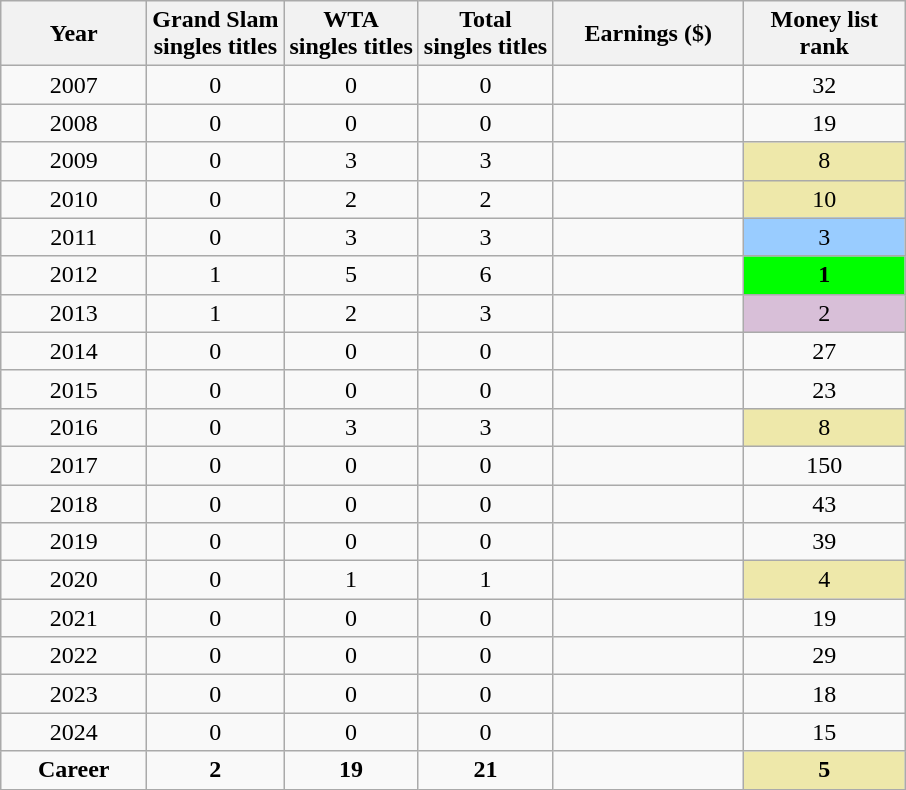<table class="wikitable" style="text-align:center;">
<tr>
<th width="90">Year</th>
<th>Grand Slam<br>singles titles</th>
<th>WTA <br>singles titles</th>
<th>Total<br>singles titles</th>
<th width="120">Earnings ($)</th>
<th width="100">Money list rank</th>
</tr>
<tr>
<td>2007</td>
<td>0</td>
<td>0</td>
<td>0</td>
<td align="right"></td>
<td>32</td>
</tr>
<tr>
<td>2008</td>
<td>0</td>
<td>0</td>
<td>0</td>
<td align="right"></td>
<td>19</td>
</tr>
<tr>
<td>2009</td>
<td>0</td>
<td>3</td>
<td>3</td>
<td align="right"></td>
<td bgcolor="#eee8aa">8</td>
</tr>
<tr>
<td>2010</td>
<td>0</td>
<td>2</td>
<td>2</td>
<td align="right"></td>
<td bgcolor="#eee8aa">10</td>
</tr>
<tr>
<td>2011</td>
<td>0</td>
<td>3</td>
<td>3</td>
<td align="right"></td>
<td bgcolor="#9cf">3</td>
</tr>
<tr>
<td>2012</td>
<td>1</td>
<td>5</td>
<td>6</td>
<td align="right"></td>
<td bgcolor="lime"><strong>1</strong></td>
</tr>
<tr>
<td>2013</td>
<td>1</td>
<td>2</td>
<td>3</td>
<td align="right"></td>
<td bgcolor="thistle">2</td>
</tr>
<tr>
<td>2014</td>
<td>0</td>
<td>0</td>
<td>0</td>
<td align="right"></td>
<td>27</td>
</tr>
<tr>
<td>2015</td>
<td>0</td>
<td>0</td>
<td>0</td>
<td align="right"></td>
<td>23</td>
</tr>
<tr>
<td>2016</td>
<td>0</td>
<td>3</td>
<td>3</td>
<td align="right"></td>
<td bgcolor="#eee8aa">8</td>
</tr>
<tr>
<td>2017</td>
<td>0</td>
<td>0</td>
<td>0</td>
<td align="right"></td>
<td>150</td>
</tr>
<tr>
<td>2018</td>
<td>0</td>
<td>0</td>
<td>0</td>
<td align="right"></td>
<td>43</td>
</tr>
<tr>
<td>2019</td>
<td>0</td>
<td>0</td>
<td>0</td>
<td style="text-align:right"></td>
<td>39</td>
</tr>
<tr>
<td>2020</td>
<td>0</td>
<td>1</td>
<td>1</td>
<td align="right"></td>
<td bgcolor="#eee8aa">4</td>
</tr>
<tr>
<td>2021</td>
<td>0</td>
<td>0</td>
<td>0</td>
<td style="text-align:right"></td>
<td>19</td>
</tr>
<tr>
<td>2022</td>
<td>0</td>
<td>0</td>
<td>0</td>
<td style="text-align:right"></td>
<td>29</td>
</tr>
<tr>
<td>2023</td>
<td>0</td>
<td>0</td>
<td>0</td>
<td style="text-align:right"></td>
<td>18</td>
</tr>
<tr>
<td>2024</td>
<td>0</td>
<td>0</td>
<td>0</td>
<td style="text-align:right"></td>
<td>15</td>
</tr>
<tr style="font-weight:bold;">
<td>Career</td>
<td>2</td>
<td>19</td>
<td>21</td>
<td align="right"></td>
<td bgcolor="#eee8aa">5</td>
</tr>
</table>
